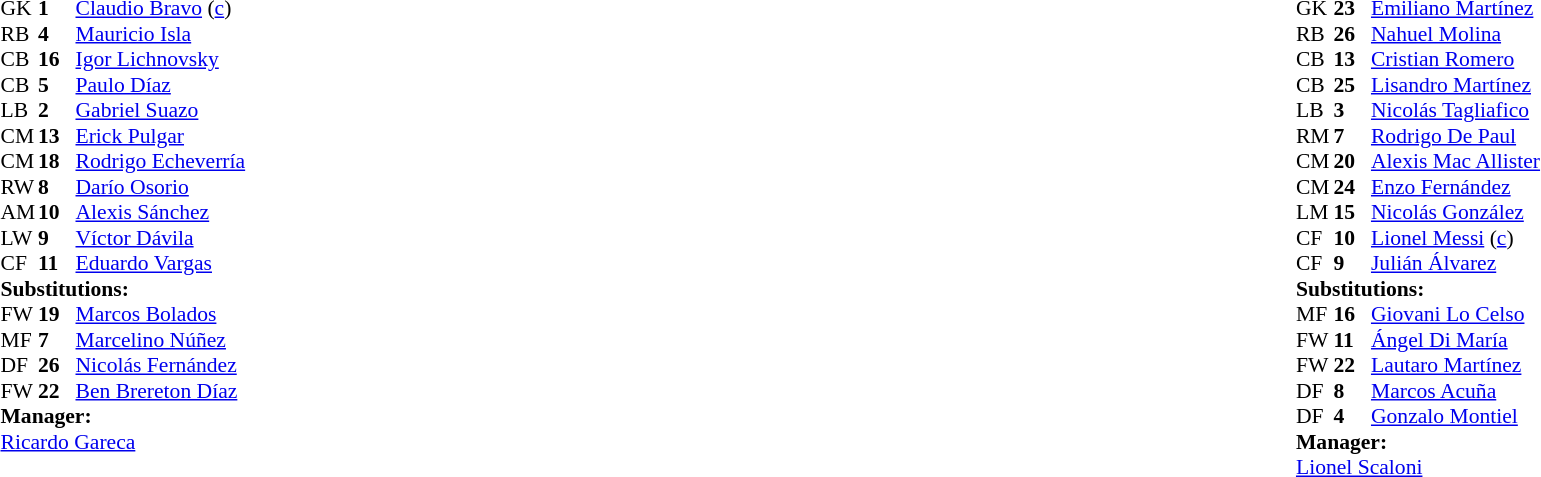<table width="100%">
<tr>
<td valign="top" width="40%"><br><table style="font-size:90%" cellspacing="0" cellpadding="0">
<tr>
<th width=25></th>
<th width=25></th>
</tr>
<tr>
<td>GK</td>
<td><strong>1</strong></td>
<td><a href='#'>Claudio Bravo</a> (<a href='#'>c</a>)</td>
</tr>
<tr>
<td>RB</td>
<td><strong>4</strong></td>
<td><a href='#'>Mauricio Isla</a></td>
<td></td>
<td></td>
</tr>
<tr>
<td>CB</td>
<td><strong>16</strong></td>
<td><a href='#'>Igor Lichnovsky</a></td>
</tr>
<tr>
<td>CB</td>
<td><strong>5</strong></td>
<td><a href='#'>Paulo Díaz</a></td>
</tr>
<tr>
<td>LB</td>
<td><strong>2</strong></td>
<td><a href='#'>Gabriel Suazo</a></td>
<td></td>
</tr>
<tr>
<td>CM</td>
<td><strong>13</strong></td>
<td><a href='#'>Erick Pulgar</a></td>
<td></td>
<td></td>
</tr>
<tr>
<td>CM</td>
<td><strong>18</strong></td>
<td><a href='#'>Rodrigo Echeverría</a></td>
</tr>
<tr>
<td>RW</td>
<td><strong>8</strong></td>
<td><a href='#'>Darío Osorio</a></td>
</tr>
<tr>
<td>AM</td>
<td><strong>10</strong></td>
<td><a href='#'>Alexis Sánchez</a></td>
<td></td>
<td></td>
</tr>
<tr>
<td>LW</td>
<td><strong>9</strong></td>
<td><a href='#'>Víctor Dávila</a></td>
</tr>
<tr>
<td>CF</td>
<td><strong>11</strong></td>
<td><a href='#'>Eduardo Vargas</a></td>
<td></td>
<td></td>
</tr>
<tr>
<td colspan=3><strong>Substitutions:</strong></td>
</tr>
<tr>
<td>FW</td>
<td><strong>19</strong></td>
<td><a href='#'>Marcos Bolados</a></td>
<td></td>
<td></td>
</tr>
<tr>
<td>MF</td>
<td><strong>7</strong></td>
<td><a href='#'>Marcelino Núñez</a></td>
<td></td>
<td></td>
</tr>
<tr>
<td>DF</td>
<td><strong>26</strong></td>
<td><a href='#'>Nicolás Fernández</a></td>
<td></td>
<td></td>
</tr>
<tr>
<td>FW</td>
<td><strong>22</strong></td>
<td><a href='#'>Ben Brereton Díaz</a></td>
<td></td>
<td></td>
</tr>
<tr>
<td colspan=3><strong>Manager:</strong></td>
</tr>
<tr>
<td colspan=3> <a href='#'>Ricardo Gareca</a></td>
</tr>
</table>
</td>
<td valign="top"></td>
<td valign="top" width="50%"><br><table style="font-size:90%; margin:auto" cellspacing="0" cellpadding="0">
<tr>
<th width=25></th>
<th width=25></th>
</tr>
<tr>
<td>GK</td>
<td><strong>23</strong></td>
<td><a href='#'>Emiliano Martínez</a></td>
</tr>
<tr>
<td>RB</td>
<td><strong>26</strong></td>
<td><a href='#'>Nahuel Molina</a></td>
<td></td>
<td></td>
</tr>
<tr>
<td>CB</td>
<td><strong>13</strong></td>
<td><a href='#'>Cristian Romero</a></td>
</tr>
<tr>
<td>CB</td>
<td><strong>25</strong></td>
<td><a href='#'>Lisandro Martínez</a></td>
</tr>
<tr>
<td>LB</td>
<td><strong>3</strong></td>
<td><a href='#'>Nicolás Tagliafico</a></td>
<td></td>
<td></td>
</tr>
<tr>
<td>RM</td>
<td><strong>7</strong></td>
<td><a href='#'>Rodrigo De Paul</a></td>
</tr>
<tr>
<td>CM</td>
<td><strong>20</strong></td>
<td><a href='#'>Alexis Mac Allister</a></td>
</tr>
<tr>
<td>CM</td>
<td><strong>24</strong></td>
<td><a href='#'>Enzo Fernández</a></td>
<td></td>
<td></td>
</tr>
<tr>
<td>LM</td>
<td><strong>15</strong></td>
<td><a href='#'>Nicolás González</a></td>
<td></td>
<td></td>
</tr>
<tr>
<td>CF</td>
<td><strong>10</strong></td>
<td><a href='#'>Lionel Messi</a> (<a href='#'>c</a>)</td>
</tr>
<tr>
<td>CF</td>
<td><strong>9</strong></td>
<td><a href='#'>Julián Álvarez</a></td>
<td></td>
<td></td>
</tr>
<tr>
<td colspan=3><strong>Substitutions:</strong></td>
</tr>
<tr>
<td>MF</td>
<td><strong>16</strong></td>
<td><a href='#'>Giovani Lo Celso</a></td>
<td></td>
<td></td>
</tr>
<tr>
<td>FW</td>
<td><strong>11</strong></td>
<td><a href='#'>Ángel Di María</a></td>
<td></td>
<td></td>
</tr>
<tr>
<td>FW</td>
<td><strong>22</strong></td>
<td><a href='#'>Lautaro Martínez</a></td>
<td></td>
<td></td>
</tr>
<tr>
<td>DF</td>
<td><strong>8</strong></td>
<td><a href='#'>Marcos Acuña</a></td>
<td></td>
<td></td>
</tr>
<tr>
<td>DF</td>
<td><strong>4</strong></td>
<td><a href='#'>Gonzalo Montiel</a></td>
<td></td>
<td></td>
</tr>
<tr>
<td colspan=3><strong>Manager:</strong></td>
</tr>
<tr>
<td colspan=3><a href='#'>Lionel Scaloni</a></td>
</tr>
</table>
</td>
</tr>
</table>
